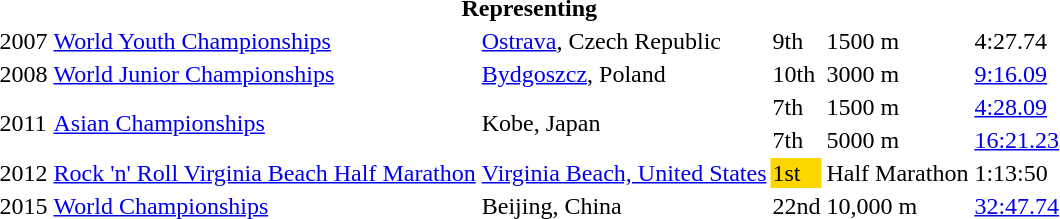<table>
<tr>
<th colspan="6">Representing </th>
</tr>
<tr>
<td>2007</td>
<td><a href='#'>World Youth Championships</a></td>
<td><a href='#'>Ostrava</a>, Czech Republic</td>
<td>9th</td>
<td>1500 m</td>
<td>4:27.74</td>
</tr>
<tr>
<td>2008</td>
<td><a href='#'>World Junior Championships</a></td>
<td><a href='#'>Bydgoszcz</a>, Poland</td>
<td>10th</td>
<td>3000 m</td>
<td><a href='#'>9:16.09</a></td>
</tr>
<tr>
<td rowspan=2>2011</td>
<td rowspan=2><a href='#'>Asian Championships</a></td>
<td rowspan=2>Kobe, Japan</td>
<td>7th</td>
<td>1500 m</td>
<td><a href='#'>4:28.09</a></td>
</tr>
<tr>
<td>7th</td>
<td>5000 m</td>
<td><a href='#'>16:21.23</a></td>
</tr>
<tr>
<td>2012</td>
<td><a href='#'>Rock 'n' Roll Virginia Beach Half Marathon</a></td>
<td><a href='#'>Virginia Beach, United States</a></td>
<td bgcolor=gold>1st</td>
<td>Half Marathon</td>
<td>1:13:50</td>
</tr>
<tr>
<td>2015</td>
<td><a href='#'>World Championships</a></td>
<td>Beijing, China</td>
<td>22nd</td>
<td>10,000 m</td>
<td><a href='#'>32:47.74</a></td>
</tr>
</table>
